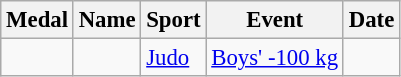<table class="wikitable sortable" style="font-size: 95%;">
<tr>
<th>Medal</th>
<th>Name</th>
<th>Sport</th>
<th>Event</th>
<th>Date</th>
</tr>
<tr>
<td></td>
<td></td>
<td><a href='#'>Judo</a></td>
<td><a href='#'>Boys' -100 kg</a></td>
<td></td>
</tr>
</table>
